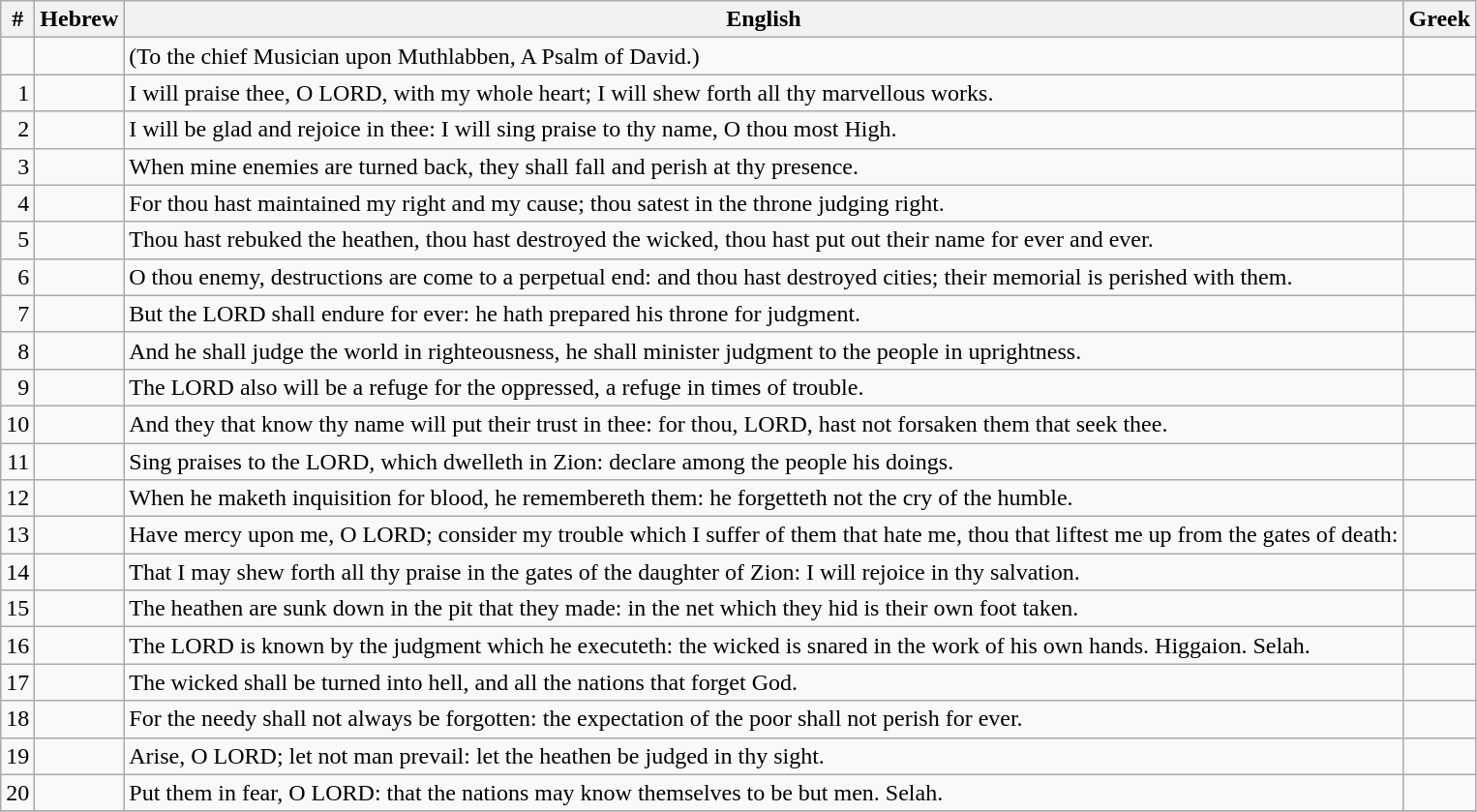<table class=wikitable>
<tr>
<th>#</th>
<th>Hebrew</th>
<th>English</th>
<th>Greek</th>
</tr>
<tr>
<td style="text-align:right"></td>
<td style="text-align:right"></td>
<td>(To the chief Musician upon Muthlabben, A Psalm of David.)</td>
<td></td>
</tr>
<tr>
<td style="text-align:right">1</td>
<td style="text-align:right"></td>
<td>I will praise thee, O LORD, with my whole heart; I will shew forth all thy marvellous works.</td>
<td></td>
</tr>
<tr>
<td style="text-align:right">2</td>
<td style="text-align:right"></td>
<td>I will be glad and rejoice in thee: I will sing praise to thy name, O thou most High.</td>
<td></td>
</tr>
<tr>
<td style="text-align:right">3</td>
<td style="text-align:right"></td>
<td>When mine enemies are turned back, they shall fall and perish at thy presence.</td>
<td></td>
</tr>
<tr>
<td style="text-align:right">4</td>
<td style="text-align:right"></td>
<td>For thou hast maintained my right and my cause; thou satest in the throne judging right.</td>
<td></td>
</tr>
<tr>
<td style="text-align:right">5</td>
<td style="text-align:right"></td>
<td>Thou hast rebuked the heathen, thou hast destroyed the wicked, thou hast put out their name for ever and ever.</td>
<td></td>
</tr>
<tr>
<td style="text-align:right">6</td>
<td style="text-align:right"></td>
<td>O thou enemy, destructions are come to a perpetual end: and thou hast destroyed cities; their memorial is perished with them.</td>
<td></td>
</tr>
<tr>
<td style="text-align:right">7</td>
<td style="text-align:right"></td>
<td>But the LORD shall endure for ever: he hath prepared his throne for judgment.</td>
<td></td>
</tr>
<tr>
<td style="text-align:right">8</td>
<td style="text-align:right"></td>
<td>And he shall judge the world in righteousness, he shall minister judgment to the people in uprightness.</td>
<td></td>
</tr>
<tr>
<td style="text-align:right">9</td>
<td style="text-align:right"></td>
<td>The LORD also will be a refuge for the oppressed, a refuge in times of trouble.</td>
<td></td>
</tr>
<tr>
<td style="text-align:right">10</td>
<td style="text-align:right"></td>
<td>And they that know thy name will put their trust in thee: for thou, LORD, hast not forsaken them that seek thee.</td>
<td></td>
</tr>
<tr>
<td style="text-align:right">11</td>
<td style="text-align:right"></td>
<td>Sing praises to the LORD, which dwelleth in Zion: declare among the people his doings.</td>
<td></td>
</tr>
<tr>
<td style="text-align:right">12</td>
<td style="text-align:right"></td>
<td>When he maketh inquisition for blood, he remembereth them: he forgetteth not the cry of the humble.</td>
<td></td>
</tr>
<tr>
<td style="text-align:right">13</td>
<td style="text-align:right"></td>
<td>Have mercy upon me, O LORD; consider my trouble which I suffer of them that hate me, thou that liftest me up from the gates of death:</td>
<td></td>
</tr>
<tr>
<td style="text-align:right">14</td>
<td style="text-align:right"></td>
<td>That I may shew forth all thy praise in the gates of the daughter of Zion: I will rejoice in thy salvation.</td>
<td></td>
</tr>
<tr>
<td style="text-align:right">15</td>
<td style="text-align:right"></td>
<td>The heathen are sunk down in the pit that they made: in the net which they hid is their own foot taken.</td>
<td></td>
</tr>
<tr>
<td style="text-align:right">16</td>
<td style="text-align:right"></td>
<td>The LORD is known by the judgment which he executeth: the wicked is snared in the work of his own hands. Higgaion. Selah.</td>
<td></td>
</tr>
<tr>
<td style="text-align:right">17</td>
<td style="text-align:right"></td>
<td>The wicked shall be turned into hell, and all the nations that forget God.</td>
<td></td>
</tr>
<tr>
<td style="text-align:right">18</td>
<td style="text-align:right"></td>
<td>For the needy shall not always be forgotten: the expectation of the poor shall not perish for ever.</td>
<td></td>
</tr>
<tr>
<td style="text-align:right">19</td>
<td style="text-align:right"></td>
<td>Arise, O LORD; let not man prevail: let the heathen be judged in thy sight.</td>
<td></td>
</tr>
<tr>
<td style="text-align:right">20</td>
<td style="text-align:right"></td>
<td>Put them in fear, O LORD: that the nations may know themselves to be but men. Selah.</td>
<td></td>
</tr>
<tr>
</tr>
</table>
